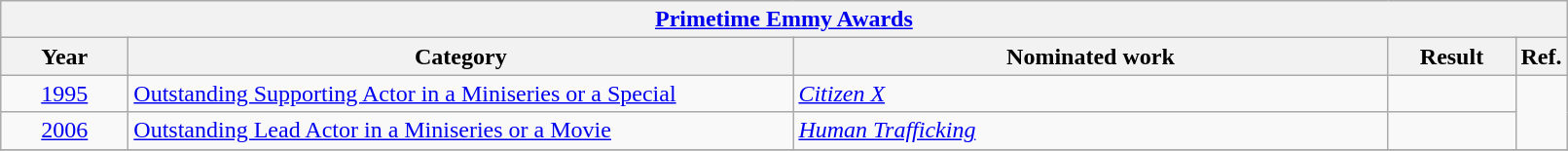<table class=wikitable>
<tr>
<th colspan="5"><a href='#'>Primetime Emmy Awards</a></th>
</tr>
<tr>
<th scope="col" style="width:5em;">Year</th>
<th scope="col" style="width:28em;">Category</th>
<th scope="col" style="width:25em;">Nominated work</th>
<th scope="col" style="width:5em;">Result</th>
<th>Ref.</th>
</tr>
<tr>
<td style="text-align:center;"><a href='#'>1995</a></td>
<td><a href='#'>Outstanding Supporting Actor in a Miniseries or a Special</a></td>
<td><em><a href='#'>Citizen X</a></em></td>
<td></td>
<td align="center" rowspan="2"></td>
</tr>
<tr>
<td style="text-align:center;"><a href='#'>2006</a></td>
<td><a href='#'>Outstanding Lead Actor in a Miniseries or a Movie</a></td>
<td><em><a href='#'>Human Trafficking</a></em></td>
<td></td>
</tr>
<tr>
</tr>
</table>
